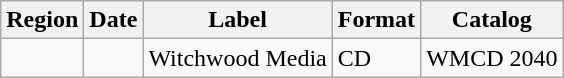<table class="wikitable">
<tr>
<th>Region</th>
<th>Date</th>
<th>Label</th>
<th>Format</th>
<th>Catalog</th>
</tr>
<tr>
<td></td>
<td></td>
<td>Witchwood Media</td>
<td>CD</td>
<td>WMCD 2040</td>
</tr>
</table>
